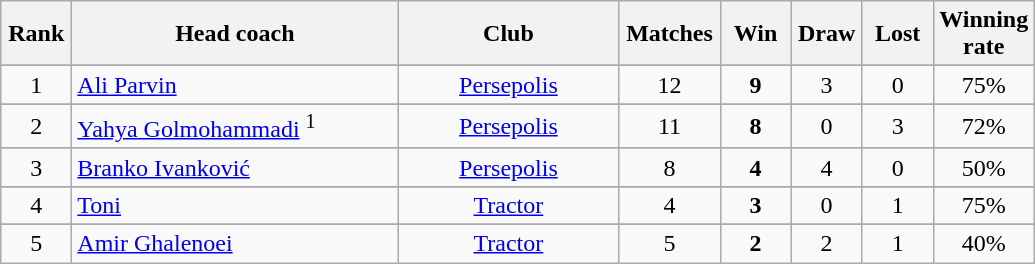<table class="wikitable">
<tr>
<th width=40><strong>Rank</strong></th>
<th width=210><strong>Head coach</strong></th>
<th width=140><strong>Club</strong></th>
<th width=60><strong>Matches</strong></th>
<th width=40><strong>Win</strong></th>
<th width=40><strong>Draw</strong></th>
<th width=40><strong>Lost</strong></th>
<th width=60><strong>Winning rate</strong></th>
</tr>
<tr>
</tr>
<tr align="left">
<td align="center">1</td>
<td> <a href='#'>Ali Parvin</a></td>
<td align="center"><a href='#'>Persepolis</a></td>
<td align="center">12</td>
<td align="center"><strong>9</strong></td>
<td align="center">3</td>
<td align="center">0</td>
<td align="center">75%</td>
</tr>
<tr>
</tr>
<tr align="left">
<td align="center">2</td>
<td> <a href='#'>Yahya Golmohammadi</a> <sup>1</sup></td>
<td align="center"><a href='#'>Persepolis</a></td>
<td align="center">11</td>
<td align="center"><strong>8</strong></td>
<td align="center">0</td>
<td align="center">3</td>
<td align="center">72%</td>
</tr>
<tr>
</tr>
<tr align="left">
<td align="center">3</td>
<td> <a href='#'>Branko Ivanković</a></td>
<td align="center"><a href='#'>Persepolis</a></td>
<td align="center">8</td>
<td align="center"><strong>4</strong></td>
<td align="center">4</td>
<td align="center">0</td>
<td align="center">50%</td>
</tr>
<tr>
</tr>
<tr align="left">
<td align="center">4</td>
<td> <a href='#'>Toni</a></td>
<td align="center"><a href='#'>Tractor</a></td>
<td align="center">4</td>
<td align="center"><strong>3</strong></td>
<td align="center">0</td>
<td align="center">1</td>
<td align="center">75%</td>
</tr>
<tr>
</tr>
<tr align="left">
<td align="center">5</td>
<td> <a href='#'>Amir Ghalenoei</a></td>
<td align="center"><a href='#'>Tractor</a></td>
<td align="center">5</td>
<td align="center"><strong>2</strong></td>
<td align="center">2</td>
<td align="center">1</td>
<td align="center">40%</td>
</tr>
</table>
